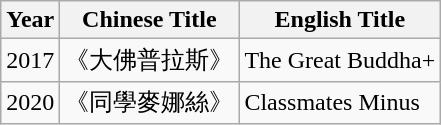<table class="wikitable">
<tr>
<th>Year</th>
<th>Chinese Title</th>
<th>English Title</th>
</tr>
<tr>
<td>2017</td>
<td>《大佛普拉斯》</td>
<td>The Great Buddha+</td>
</tr>
<tr>
<td>2020</td>
<td>《同學麥娜絲》</td>
<td>Classmates Minus</td>
</tr>
</table>
